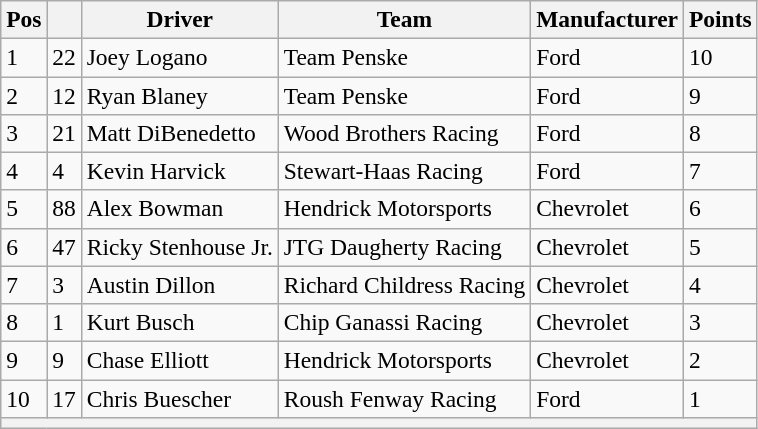<table class="wikitable" style="font-size:98%">
<tr>
<th>Pos</th>
<th></th>
<th>Driver</th>
<th>Team</th>
<th>Manufacturer</th>
<th>Points</th>
</tr>
<tr>
<td>1</td>
<td>22</td>
<td>Joey Logano</td>
<td>Team Penske</td>
<td>Ford</td>
<td>10</td>
</tr>
<tr>
<td>2</td>
<td>12</td>
<td>Ryan Blaney</td>
<td>Team Penske</td>
<td>Ford</td>
<td>9</td>
</tr>
<tr>
<td>3</td>
<td>21</td>
<td>Matt DiBenedetto</td>
<td>Wood Brothers Racing</td>
<td>Ford</td>
<td>8</td>
</tr>
<tr>
<td>4</td>
<td>4</td>
<td>Kevin Harvick</td>
<td>Stewart-Haas Racing</td>
<td>Ford</td>
<td>7</td>
</tr>
<tr>
<td>5</td>
<td>88</td>
<td>Alex Bowman</td>
<td>Hendrick Motorsports</td>
<td>Chevrolet</td>
<td>6</td>
</tr>
<tr>
<td>6</td>
<td>47</td>
<td>Ricky Stenhouse Jr.</td>
<td>JTG Daugherty Racing</td>
<td>Chevrolet</td>
<td>5</td>
</tr>
<tr>
<td>7</td>
<td>3</td>
<td>Austin Dillon</td>
<td>Richard Childress Racing</td>
<td>Chevrolet</td>
<td>4</td>
</tr>
<tr>
<td>8</td>
<td>1</td>
<td>Kurt Busch</td>
<td>Chip Ganassi Racing</td>
<td>Chevrolet</td>
<td>3</td>
</tr>
<tr>
<td>9</td>
<td>9</td>
<td>Chase Elliott</td>
<td>Hendrick Motorsports</td>
<td>Chevrolet</td>
<td>2</td>
</tr>
<tr>
<td>10</td>
<td>17</td>
<td>Chris Buescher</td>
<td>Roush Fenway Racing</td>
<td>Ford</td>
<td>1</td>
</tr>
<tr>
<th colspan="6"></th>
</tr>
</table>
